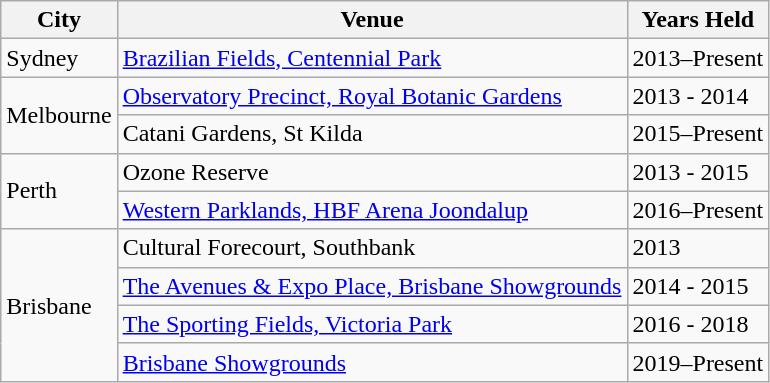<table class="wikitable">
<tr>
<th>City</th>
<th>Venue</th>
<th>Years Held</th>
</tr>
<tr>
<td>Sydney</td>
<td><a href='#'>Brazilian Fields, Centennial Park</a></td>
<td>2013–Present</td>
</tr>
<tr>
<td rowspan="2">Melbourne</td>
<td><a href='#'>Observatory Precinct, Royal Botanic Gardens</a></td>
<td>2013 - 2014</td>
</tr>
<tr>
<td>Catani Gardens, St Kilda</td>
<td>2015–Present</td>
</tr>
<tr>
<td rowspan="2">Perth</td>
<td>Ozone Reserve</td>
<td>2013 - 2015</td>
</tr>
<tr>
<td><a href='#'>Western Parklands, HBF Arena Joondalup</a></td>
<td>2016–Present</td>
</tr>
<tr>
<td rowspan="4">Brisbane</td>
<td>Cultural Forecourt, Southbank</td>
<td>2013</td>
</tr>
<tr>
<td><a href='#'>The Avenues & Expo Place, Brisbane Showgrounds</a></td>
<td>2014 - 2015</td>
</tr>
<tr>
<td><a href='#'>The Sporting Fields, Victoria Park</a></td>
<td>2016 - 2018</td>
</tr>
<tr>
<td><a href='#'>Brisbane Showgrounds</a></td>
<td>2019–Present</td>
</tr>
</table>
